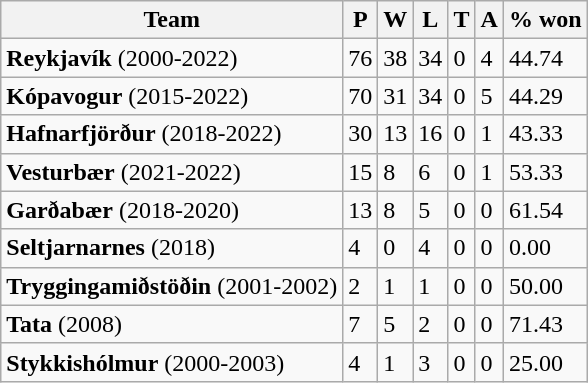<table class="wikitable sortable">
<tr>
<th>Team</th>
<th>P</th>
<th>W</th>
<th>L</th>
<th>T</th>
<th>A</th>
<th>% won</th>
</tr>
<tr>
<td><strong>Reykjavík</strong> (2000-2022)</td>
<td>76</td>
<td>38</td>
<td>34</td>
<td>0</td>
<td>4</td>
<td>44.74</td>
</tr>
<tr>
<td><strong>Kópavogur</strong> (2015-2022)</td>
<td>70</td>
<td>31</td>
<td>34</td>
<td>0</td>
<td>5</td>
<td>44.29</td>
</tr>
<tr>
<td><strong>Hafnarfjörður</strong> (2018-2022)</td>
<td>30</td>
<td>13</td>
<td>16</td>
<td>0</td>
<td>1</td>
<td>43.33</td>
</tr>
<tr>
<td><strong>Vesturbær</strong> (2021-2022)</td>
<td>15</td>
<td>8</td>
<td>6</td>
<td>0</td>
<td>1</td>
<td>53.33</td>
</tr>
<tr>
<td><strong>Garðabær</strong> (2018-2020)</td>
<td>13</td>
<td>8</td>
<td>5</td>
<td>0</td>
<td>0</td>
<td>61.54</td>
</tr>
<tr>
<td><strong>Seltjarnarnes</strong> (2018)</td>
<td>4</td>
<td>0</td>
<td>4</td>
<td>0</td>
<td>0</td>
<td>0.00</td>
</tr>
<tr>
<td><strong>Tryggingamiðstöðin</strong> (2001-2002)</td>
<td>2</td>
<td>1</td>
<td>1</td>
<td>0</td>
<td>0</td>
<td>50.00</td>
</tr>
<tr>
<td><strong>Tata</strong> (2008)</td>
<td>7</td>
<td>5</td>
<td>2</td>
<td>0</td>
<td>0</td>
<td>71.43</td>
</tr>
<tr>
<td><strong>Stykkishólmur</strong> (2000-2003)</td>
<td>4</td>
<td>1</td>
<td>3</td>
<td>0</td>
<td>0</td>
<td>25.00</td>
</tr>
</table>
